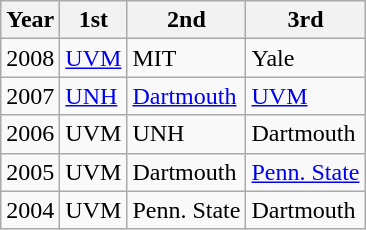<table class="wikitable">
<tr>
<th>Year</th>
<th>1st</th>
<th>2nd</th>
<th>3rd</th>
</tr>
<tr>
<td>2008</td>
<td><a href='#'>UVM</a></td>
<td>MIT</td>
<td>Yale</td>
</tr>
<tr>
<td>2007</td>
<td><a href='#'>UNH</a></td>
<td><a href='#'>Dartmouth</a></td>
<td><a href='#'>UVM</a></td>
</tr>
<tr>
<td>2006</td>
<td>UVM</td>
<td>UNH</td>
<td>Dartmouth</td>
</tr>
<tr>
<td>2005</td>
<td>UVM</td>
<td>Dartmouth</td>
<td><a href='#'>Penn. State</a></td>
</tr>
<tr>
<td>2004</td>
<td>UVM</td>
<td>Penn. State</td>
<td>Dartmouth</td>
</tr>
</table>
